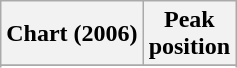<table class="wikitable sortable plainrowheaders" style="text-align:center;" border="1">
<tr>
<th scope="col">Chart (2006)</th>
<th scope="col">Peak<br>position</th>
</tr>
<tr>
</tr>
<tr>
</tr>
</table>
